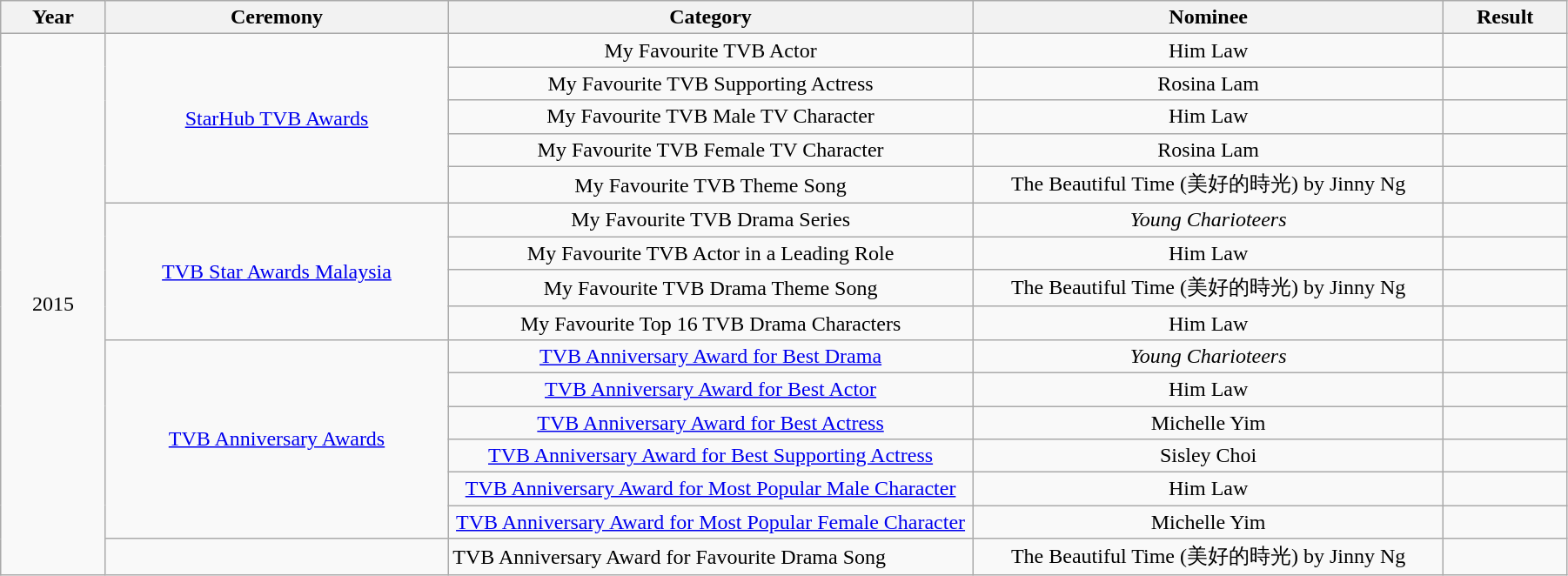<table class="wikitable" style="width:95%;">
<tr>
<th style="width:50px;">Year</th>
<th style="width:180px;">Ceremony</th>
<th style="width:280px;">Category</th>
<th style="width:250px;">Nominee</th>
<th style="width:60px;">Result</th>
</tr>
<tr>
<td align="center" rowspan=18>2015</td>
<td align="center" rowspan=5><a href='#'>StarHub TVB Awards</a></td>
<td align="center">My Favourite TVB Actor</td>
<td align="center">Him Law</td>
<td></td>
</tr>
<tr>
<td align="center">My Favourite TVB Supporting Actress</td>
<td align="center">Rosina Lam</td>
<td></td>
</tr>
<tr>
<td align="center">My Favourite TVB Male TV Character</td>
<td align="center">Him Law</td>
<td></td>
</tr>
<tr>
<td align="center">My Favourite TVB Female TV Character</td>
<td align="center">Rosina Lam</td>
<td></td>
</tr>
<tr>
<td align="center">My Favourite TVB Theme Song</td>
<td align="center">The Beautiful Time (美好的時光) by Jinny Ng</td>
<td></td>
</tr>
<tr>
<td align="center" rowspan=4><a href='#'>TVB Star Awards Malaysia</a></td>
<td align="center">My Favourite TVB Drama Series</td>
<td align="center"><em>Young Charioteers</em></td>
<td></td>
</tr>
<tr>
<td align="center">My Favourite TVB Actor in a Leading Role</td>
<td align="center">Him Law</td>
<td></td>
</tr>
<tr>
<td align="center">My Favourite TVB Drama Theme Song</td>
<td align="center">The Beautiful Time (美好的時光) by Jinny Ng</td>
<td></td>
</tr>
<tr>
<td align="center">My Favourite Top 16 TVB Drama Characters</td>
<td align="center">Him Law</td>
<td></td>
</tr>
<tr>
<td align="center" rowspan=6><a href='#'>TVB Anniversary Awards</a></td>
<td align="center"><a href='#'>TVB Anniversary Award for Best Drama</a></td>
<td align="center"><em>Young Charioteers</em></td>
<td></td>
</tr>
<tr>
<td align="center"><a href='#'>TVB Anniversary Award for Best Actor</a></td>
<td align="center">Him Law</td>
<td></td>
</tr>
<tr>
<td align="center"><a href='#'>TVB Anniversary Award for Best Actress</a></td>
<td align="center">Michelle Yim</td>
<td></td>
</tr>
<tr>
<td align="center"><a href='#'>TVB Anniversary Award for Best Supporting Actress</a></td>
<td align="center">Sisley Choi</td>
<td></td>
</tr>
<tr>
<td align="center"><a href='#'>TVB Anniversary Award for Most Popular Male Character</a></td>
<td align="center">Him Law</td>
<td></td>
</tr>
<tr>
<td align="center"><a href='#'>TVB Anniversary Award for Most Popular Female Character</a></td>
<td align="center">Michelle Yim</td>
<td></td>
</tr>
<tr>
<td align="center"></td>
<td>TVB Anniversary Award for Favourite Drama Song</td>
<td align="center">The Beautiful Time (美好的時光) by Jinny Ng</td>
<td></td>
</tr>
</table>
